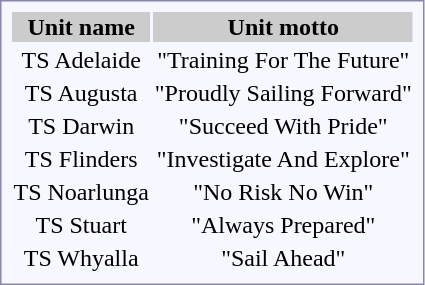<table class="mw-collapsible mw-collapsed" style="border:1px solid #8888aa; background:#f7f8ff; text-align:center; padding:5px;">
<tr style="background:#CCCCCC">
<th>Unit name</th>
<th>Unit motto</th>
</tr>
<tr>
<td>TS Adelaide</td>
<td>"Training For The Future"</td>
</tr>
<tr>
<td>TS Augusta</td>
<td>"Proudly Sailing Forward"</td>
</tr>
<tr>
<td>TS Darwin</td>
<td>"Succeed With Pride"</td>
</tr>
<tr>
<td>TS Flinders</td>
<td>"Investigate And Explore"</td>
</tr>
<tr>
<td>TS Noarlunga</td>
<td>"No Risk No Win"</td>
</tr>
<tr>
<td>TS Stuart</td>
<td>"Always Prepared"</td>
</tr>
<tr>
<td>TS Whyalla</td>
<td>"Sail Ahead"</td>
</tr>
</table>
